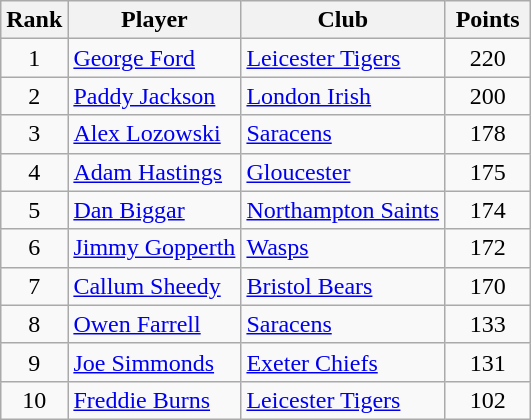<table class="wikitable" style="text-align:center">
<tr>
<th>Rank</th>
<th>Player</th>
<th>Club</th>
<th style="width:50px;">Points</th>
</tr>
<tr>
<td>1</td>
<td align=left> <a href='#'>George Ford</a></td>
<td align=left><a href='#'>Leicester Tigers</a></td>
<td>220</td>
</tr>
<tr>
<td>2</td>
<td align=left> <a href='#'>Paddy Jackson</a></td>
<td align=left><a href='#'>London Irish</a></td>
<td>200</td>
</tr>
<tr>
<td>3</td>
<td align=left> <a href='#'>Alex Lozowski</a></td>
<td align=left><a href='#'>Saracens</a></td>
<td>178</td>
</tr>
<tr>
<td>4</td>
<td align=left> <a href='#'>Adam Hastings</a></td>
<td align=left><a href='#'>Gloucester</a></td>
<td>175</td>
</tr>
<tr>
<td>5</td>
<td align=left> <a href='#'>Dan Biggar</a></td>
<td align=left><a href='#'>Northampton Saints</a></td>
<td>174</td>
</tr>
<tr>
<td>6</td>
<td align=left> <a href='#'>Jimmy Gopperth</a></td>
<td align=left><a href='#'>Wasps</a></td>
<td>172</td>
</tr>
<tr>
<td>7</td>
<td align=left> <a href='#'>Callum Sheedy</a></td>
<td align=left><a href='#'>Bristol Bears</a></td>
<td>170</td>
</tr>
<tr>
<td>8</td>
<td align=left> <a href='#'>Owen Farrell</a></td>
<td align=left><a href='#'>Saracens</a></td>
<td>133</td>
</tr>
<tr>
<td>9</td>
<td align=left> <a href='#'>Joe Simmonds</a></td>
<td align=left><a href='#'>Exeter Chiefs</a></td>
<td>131</td>
</tr>
<tr>
<td>10</td>
<td align=left> <a href='#'>Freddie Burns</a></td>
<td align=left><a href='#'>Leicester Tigers</a></td>
<td>102</td>
</tr>
</table>
